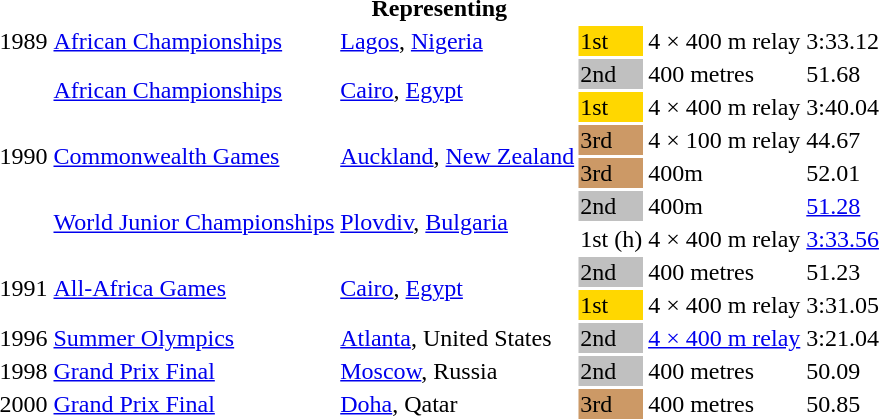<table>
<tr>
<th colspan="6">Representing </th>
</tr>
<tr>
<td>1989</td>
<td><a href='#'>African Championships</a></td>
<td><a href='#'>Lagos</a>, <a href='#'>Nigeria</a></td>
<td bgcolor="gold">1st</td>
<td>4 × 400 m relay</td>
<td>3:33.12</td>
</tr>
<tr>
<td rowspan=6>1990</td>
<td rowspan=2><a href='#'>African Championships</a></td>
<td rowspan=2><a href='#'>Cairo</a>, <a href='#'>Egypt</a></td>
<td bgcolor="silver">2nd</td>
<td>400 metres</td>
<td>51.68</td>
</tr>
<tr>
<td bgcolor="gold">1st</td>
<td>4 × 400 m relay</td>
<td>3:40.04</td>
</tr>
<tr>
<td rowspan=2><a href='#'>Commonwealth Games</a></td>
<td rowspan=2><a href='#'>Auckland</a>, <a href='#'>New Zealand</a></td>
<td bgcolor="cc9966">3rd</td>
<td>4 × 100 m relay</td>
<td>44.67</td>
</tr>
<tr>
<td bgcolor="cc9966">3rd</td>
<td>400m</td>
<td>52.01</td>
</tr>
<tr>
<td rowspan=2><a href='#'>World Junior Championships</a></td>
<td rowspan=2><a href='#'>Plovdiv</a>, <a href='#'>Bulgaria</a></td>
<td bgcolor=silver>2nd</td>
<td>400m</td>
<td><a href='#'>51.28</a></td>
</tr>
<tr>
<td>1st (h)</td>
<td>4 × 400 m relay</td>
<td><a href='#'>3:33.56</a></td>
</tr>
<tr>
<td rowspan=2>1991</td>
<td rowspan=2><a href='#'>All-Africa Games</a></td>
<td rowspan=2><a href='#'>Cairo</a>, <a href='#'>Egypt</a></td>
<td bgcolor="silver">2nd</td>
<td>400 metres</td>
<td>51.23</td>
</tr>
<tr>
<td bgcolor="gold">1st</td>
<td>4 × 400 m relay</td>
<td>3:31.05</td>
</tr>
<tr>
<td>1996</td>
<td><a href='#'>Summer Olympics</a></td>
<td><a href='#'>Atlanta</a>, United States</td>
<td bgcolor="silver">2nd</td>
<td><a href='#'>4 × 400 m relay</a></td>
<td>3:21.04</td>
</tr>
<tr>
<td>1998</td>
<td><a href='#'>Grand Prix Final</a></td>
<td><a href='#'>Moscow</a>, Russia</td>
<td bgcolor="silver">2nd</td>
<td>400 metres</td>
<td>50.09</td>
</tr>
<tr>
<td>2000</td>
<td><a href='#'>Grand Prix Final</a></td>
<td><a href='#'>Doha</a>, Qatar</td>
<td bgcolor="CC9966">3rd</td>
<td>400 metres</td>
<td>50.85</td>
</tr>
</table>
